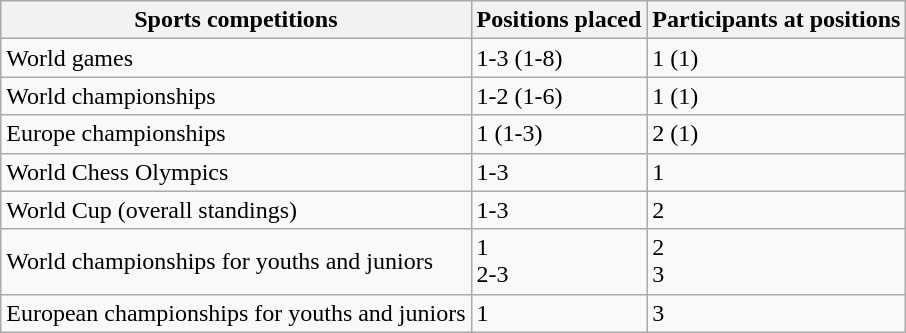<table class="wikitable">
<tr>
<th>Sports competitions</th>
<th>Positions placed</th>
<th>Participants at positions</th>
</tr>
<tr>
<td>World games</td>
<td>1-3 (1-8)</td>
<td>1 (1)</td>
</tr>
<tr>
<td>World championships</td>
<td>1-2 (1-6)</td>
<td>1 (1)</td>
</tr>
<tr>
<td>Europe championships</td>
<td>1 (1-3)</td>
<td>2 (1)</td>
</tr>
<tr>
<td>World Chess Olympics</td>
<td>1-3</td>
<td>1</td>
</tr>
<tr>
<td>World Cup (overall standings)</td>
<td>1-3</td>
<td>2</td>
</tr>
<tr>
<td>World championships for youths and juniors</td>
<td>1 <br> 2-3</td>
<td>2 <br> 3</td>
</tr>
<tr>
<td>European championships for youths and juniors</td>
<td>1</td>
<td>3</td>
</tr>
</table>
